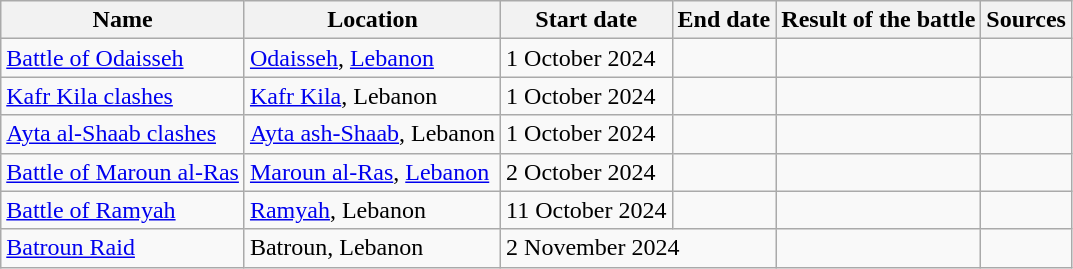<table class="wikitable sortable">
<tr>
<th>Name</th>
<th>Location</th>
<th>Start date</th>
<th>End date</th>
<th>Result of the battle</th>
<th>Sources</th>
</tr>
<tr>
<td><a href='#'>Battle of Odaisseh</a></td>
<td><a href='#'>Odaisseh</a>, <a href='#'>Lebanon</a></td>
<td>1 October 2024</td>
<td></td>
<td></td>
<td></td>
</tr>
<tr>
<td><a href='#'>Kafr Kila clashes</a></td>
<td><a href='#'>Kafr Kila</a>, Lebanon</td>
<td>1 October 2024</td>
<td></td>
<td></td>
<td></td>
</tr>
<tr>
<td><a href='#'>Ayta al-Shaab clashes</a></td>
<td><a href='#'>Ayta ash-Shaab</a>, Lebanon</td>
<td>1 October 2024</td>
<td></td>
<td></td>
<td></td>
</tr>
<tr>
<td><a href='#'>Battle of Maroun al-Ras</a></td>
<td><a href='#'>Maroun al-Ras</a>, <a href='#'>Lebanon</a></td>
<td>2 October 2024</td>
<td></td>
<td></td>
<td></td>
</tr>
<tr>
<td><a href='#'>Battle of Ramyah</a></td>
<td><a href='#'>Ramyah</a>, Lebanon</td>
<td>11 October 2024</td>
<td></td>
<td></td>
<td></td>
</tr>
<tr>
<td><a href='#'>Batroun Raid</a></td>
<td>Batroun, Lebanon</td>
<td colspan="2">2 November 2024</td>
<td></td>
<td></td>
</tr>
</table>
